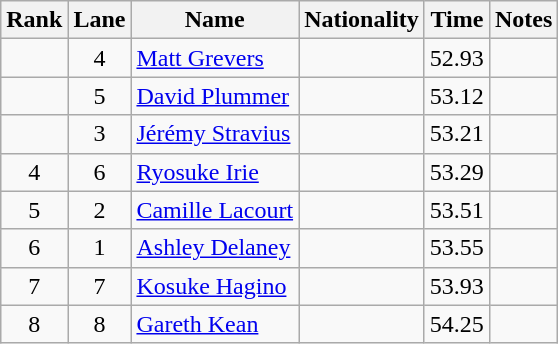<table class="wikitable sortable" style="text-align:center">
<tr>
<th>Rank</th>
<th>Lane</th>
<th>Name</th>
<th>Nationality</th>
<th>Time</th>
<th>Notes</th>
</tr>
<tr>
<td></td>
<td>4</td>
<td align=left><a href='#'>Matt Grevers</a></td>
<td align=left></td>
<td>52.93</td>
<td></td>
</tr>
<tr>
<td></td>
<td>5</td>
<td align=left><a href='#'>David Plummer</a></td>
<td align=left></td>
<td>53.12</td>
<td></td>
</tr>
<tr>
<td></td>
<td>3</td>
<td align=left><a href='#'>Jérémy Stravius</a></td>
<td align=left></td>
<td>53.21</td>
<td></td>
</tr>
<tr>
<td>4</td>
<td>6</td>
<td align=left><a href='#'>Ryosuke Irie</a></td>
<td align=left></td>
<td>53.29</td>
<td></td>
</tr>
<tr>
<td>5</td>
<td>2</td>
<td align=left><a href='#'>Camille Lacourt</a></td>
<td align=left></td>
<td>53.51</td>
<td></td>
</tr>
<tr>
<td>6</td>
<td>1</td>
<td align=left><a href='#'>Ashley Delaney</a></td>
<td align=left></td>
<td>53.55</td>
<td></td>
</tr>
<tr>
<td>7</td>
<td>7</td>
<td align=left><a href='#'>Kosuke Hagino</a></td>
<td align=left></td>
<td>53.93</td>
<td></td>
</tr>
<tr>
<td>8</td>
<td>8</td>
<td align=left><a href='#'>Gareth Kean</a></td>
<td align=left></td>
<td>54.25</td>
<td></td>
</tr>
</table>
